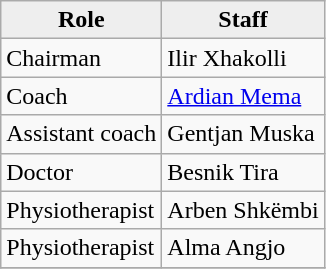<table class="wikitable">
<tr>
<th style="background:#eee;">Role</th>
<th ! style="background:#eee;">Staff</th>
</tr>
<tr>
<td>Chairman</td>
<td> Ilir Xhakolli</td>
</tr>
<tr>
<td>Coach</td>
<td> <a href='#'>Ardian Mema</a></td>
</tr>
<tr>
<td>Assistant coach</td>
<td> Gentjan Muska</td>
</tr>
<tr Goalkeeper Coach            Anesti Lipo>
<td>Doctor</td>
<td> Besnik Tira</td>
</tr>
<tr>
<td>Physiotherapist</td>
<td> Arben Shkëmbi</td>
</tr>
<tr>
<td>Physiotherapist</td>
<td> Alma Angjo</td>
</tr>
<tr>
</tr>
</table>
